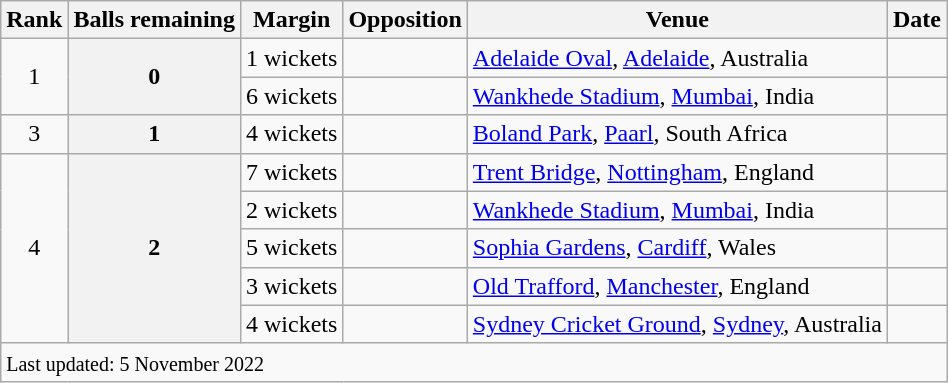<table class="wikitable plainrowheaders">
<tr>
<th scope=col>Rank</th>
<th scope=col>Balls remaining</th>
<th scope=col>Margin</th>
<th scope=col>Opposition</th>
<th scope=col>Venue</th>
<th scope=col>Date</th>
</tr>
<tr>
<td align=center rowspan=2>1</td>
<th scope=row style=text-align:center rowspan=2>0</th>
<td scope=row style=text-align:center;>1 wickets</td>
<td></td>
<td><a href='#'>Adelaide Oval</a>, <a href='#'>Adelaide</a>, Australia</td>
<td></td>
</tr>
<tr>
<td scope=row style=text-align:center;>6 wickets</td>
<td></td>
<td><a href='#'>Wankhede Stadium</a>, <a href='#'>Mumbai</a>, India</td>
<td></td>
</tr>
<tr>
<td align=center>3</td>
<th scope=row style=text-align:center>1</th>
<td scope=row style=text-align:center;>4 wickets</td>
<td></td>
<td><a href='#'>Boland Park</a>, <a href='#'>Paarl</a>, South Africa</td>
<td></td>
</tr>
<tr>
<td align=center rowspan=5>4</td>
<th scope=row style=text-align:center rowspan=5>2</th>
<td scope=row style=text-align:center;>7 wickets</td>
<td></td>
<td><a href='#'>Trent Bridge</a>, <a href='#'>Nottingham</a>, England</td>
<td></td>
</tr>
<tr>
<td scope=row style=text-align:center;>2 wickets</td>
<td></td>
<td><a href='#'>Wankhede Stadium</a>, <a href='#'>Mumbai</a>, India</td>
<td> </td>
</tr>
<tr>
<td scope=row style=text-align:center;>5 wickets</td>
<td></td>
<td><a href='#'>Sophia Gardens</a>, <a href='#'>Cardiff</a>, Wales</td>
<td></td>
</tr>
<tr>
<td scope=row style=text-align:center;>3 wickets</td>
<td></td>
<td><a href='#'>Old Trafford</a>, <a href='#'>Manchester</a>, England</td>
<td></td>
</tr>
<tr>
<td scope=row style=text-align:center;>4 wickets</td>
<td></td>
<td><a href='#'>Sydney Cricket Ground</a>, <a href='#'>Sydney</a>, Australia</td>
<td> </td>
</tr>
<tr>
<td colspan=6><small>Last updated: 5 November 2022</small></td>
</tr>
</table>
